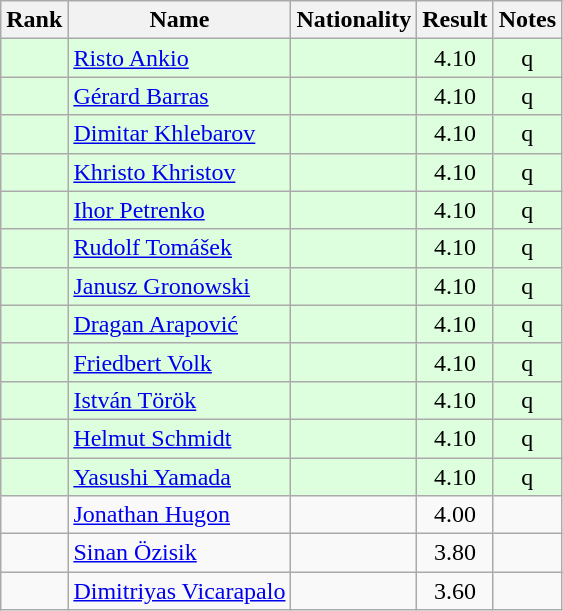<table class="wikitable sortable" style="text-align:center">
<tr>
<th>Rank</th>
<th>Name</th>
<th>Nationality</th>
<th>Result</th>
<th>Notes</th>
</tr>
<tr bgcolor=ddffdd>
<td></td>
<td align=left><a href='#'>Risto Ankio</a></td>
<td align=left></td>
<td>4.10</td>
<td>q</td>
</tr>
<tr bgcolor=ddffdd>
<td></td>
<td align=left><a href='#'>Gérard Barras</a></td>
<td align=left></td>
<td>4.10</td>
<td>q</td>
</tr>
<tr bgcolor=ddffdd>
<td></td>
<td align=left><a href='#'>Dimitar Khlebarov</a></td>
<td align=left></td>
<td>4.10</td>
<td>q</td>
</tr>
<tr bgcolor=ddffdd>
<td></td>
<td align=left><a href='#'>Khristo Khristov</a></td>
<td align=left></td>
<td>4.10</td>
<td>q</td>
</tr>
<tr bgcolor=ddffdd>
<td></td>
<td align=left><a href='#'>Ihor Petrenko</a></td>
<td align=left></td>
<td>4.10</td>
<td>q</td>
</tr>
<tr bgcolor=ddffdd>
<td></td>
<td align=left><a href='#'>Rudolf Tomášek</a></td>
<td align=left></td>
<td>4.10</td>
<td>q</td>
</tr>
<tr bgcolor=ddffdd>
<td></td>
<td align=left><a href='#'>Janusz Gronowski</a></td>
<td align=left></td>
<td>4.10</td>
<td>q</td>
</tr>
<tr bgcolor=ddffdd>
<td></td>
<td align=left><a href='#'>Dragan Arapović</a></td>
<td align=left></td>
<td>4.10</td>
<td>q</td>
</tr>
<tr bgcolor=ddffdd>
<td></td>
<td align=left><a href='#'>Friedbert Volk</a></td>
<td align=left></td>
<td>4.10</td>
<td>q</td>
</tr>
<tr bgcolor=ddffdd>
<td></td>
<td align=left><a href='#'>István Török</a></td>
<td align=left></td>
<td>4.10</td>
<td>q</td>
</tr>
<tr bgcolor=ddffdd>
<td></td>
<td align=left><a href='#'>Helmut Schmidt</a></td>
<td align=left></td>
<td>4.10</td>
<td>q</td>
</tr>
<tr bgcolor=ddffdd>
<td></td>
<td align=left><a href='#'>Yasushi Yamada</a></td>
<td align=left></td>
<td>4.10</td>
<td>q</td>
</tr>
<tr>
<td></td>
<td align=left><a href='#'>Jonathan Hugon</a></td>
<td align=left></td>
<td>4.00</td>
<td></td>
</tr>
<tr>
<td></td>
<td align=left><a href='#'>Sinan Özisik</a></td>
<td align=left></td>
<td>3.80</td>
<td></td>
</tr>
<tr>
<td></td>
<td align=left><a href='#'>Dimitriyas Vicarapalo</a></td>
<td align=left></td>
<td>3.60</td>
<td></td>
</tr>
</table>
